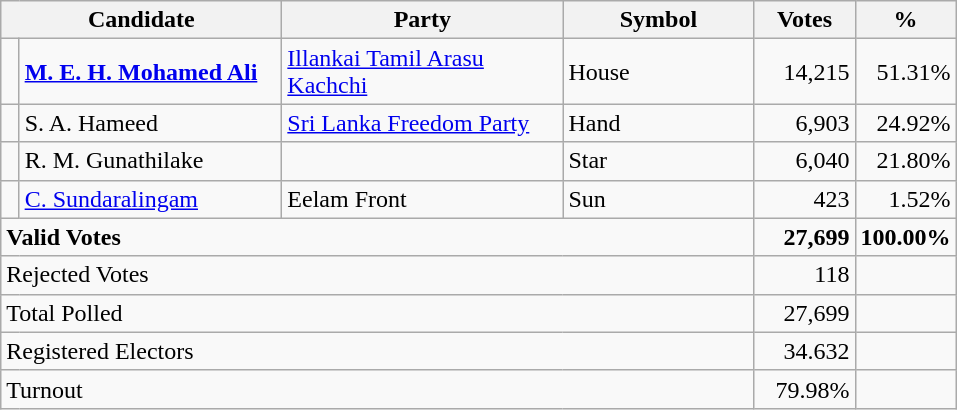<table class="wikitable" border="1" style="text-align:right;">
<tr>
<th align=left colspan=2 width="180">Candidate</th>
<th align=left width="180">Party</th>
<th align=left width="120">Symbol</th>
<th align=left width="60">Votes</th>
<th align=left width="60">%</th>
</tr>
<tr>
<td bgcolor=> </td>
<td align=left><strong><a href='#'>M. E. H. Mohamed Ali</a></strong></td>
<td align=left><a href='#'>Illankai Tamil Arasu Kachchi</a></td>
<td align=left>House</td>
<td>14,215</td>
<td>51.31%</td>
</tr>
<tr>
<td bgcolor=> </td>
<td align=left>S. A. Hameed</td>
<td align=left><a href='#'>Sri Lanka Freedom Party</a></td>
<td align=left>Hand</td>
<td>6,903</td>
<td>24.92%</td>
</tr>
<tr>
<td></td>
<td align=left>R. M. Gunathilake</td>
<td></td>
<td align=left>Star</td>
<td>6,040</td>
<td>21.80%</td>
</tr>
<tr>
<td></td>
<td align=left><a href='#'>C. Sundaralingam</a></td>
<td align=left>Eelam Front</td>
<td align=left>Sun</td>
<td>423</td>
<td>1.52%</td>
</tr>
<tr>
<td align=left colspan=4><strong>Valid Votes</strong></td>
<td><strong>27,699</strong></td>
<td><strong>100.00%</strong></td>
</tr>
<tr>
<td align=left colspan=4>Rejected Votes</td>
<td>118</td>
<td></td>
</tr>
<tr>
<td align=left colspan=4>Total Polled</td>
<td>27,699</td>
<td></td>
</tr>
<tr>
<td align=left colspan=4>Registered Electors</td>
<td>34.632</td>
<td></td>
</tr>
<tr>
<td align=left colspan=4>Turnout</td>
<td>79.98%</td>
<td></td>
</tr>
</table>
